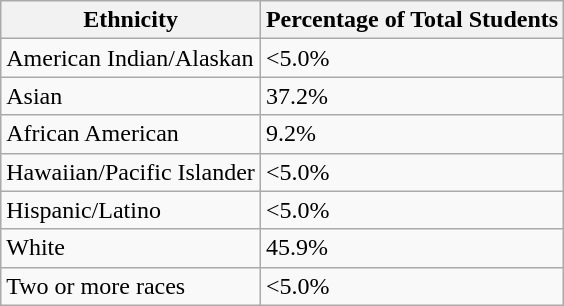<table class="wikitable">
<tr>
<th>Ethnicity</th>
<th>Percentage of Total Students</th>
</tr>
<tr>
<td>American Indian/Alaskan</td>
<td><5.0%</td>
</tr>
<tr>
<td>Asian</td>
<td>37.2%</td>
</tr>
<tr>
<td>African American</td>
<td>9.2%</td>
</tr>
<tr>
<td>Hawaiian/Pacific Islander</td>
<td><5.0%</td>
</tr>
<tr>
<td>Hispanic/Latino</td>
<td><5.0%</td>
</tr>
<tr>
<td>White</td>
<td>45.9%</td>
</tr>
<tr>
<td>Two or more races</td>
<td><5.0%</td>
</tr>
</table>
